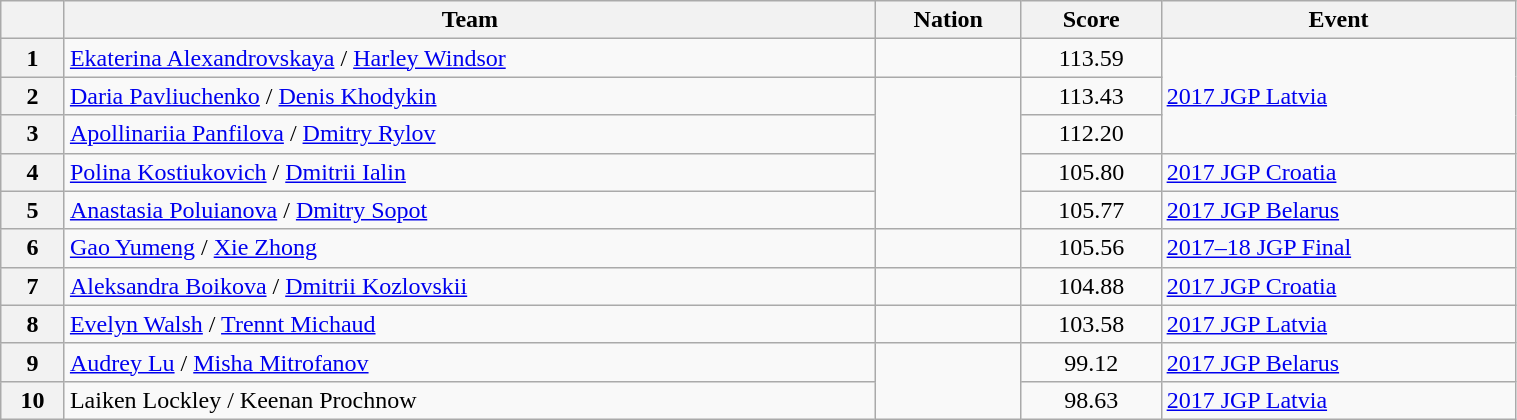<table class="wikitable sortable" style="text-align:left; width:80%">
<tr>
<th scope="col"></th>
<th scope="col">Team</th>
<th scope="col">Nation</th>
<th scope="col">Score</th>
<th scope="col">Event</th>
</tr>
<tr>
<th scope="row">1</th>
<td><a href='#'>Ekaterina Alexandrovskaya</a> / <a href='#'>Harley Windsor</a></td>
<td></td>
<td style="text-align:center;">113.59</td>
<td rowspan="3"><a href='#'>2017 JGP Latvia</a></td>
</tr>
<tr>
<th scope="row">2</th>
<td><a href='#'>Daria Pavliuchenko</a> / <a href='#'>Denis Khodykin</a></td>
<td rowspan="4"></td>
<td style="text-align:center;">113.43</td>
</tr>
<tr>
<th scope="row">3</th>
<td><a href='#'>Apollinariia Panfilova</a> / <a href='#'>Dmitry Rylov</a></td>
<td style="text-align:center;">112.20</td>
</tr>
<tr>
<th scope="row">4</th>
<td><a href='#'>Polina Kostiukovich</a> / <a href='#'>Dmitrii Ialin</a></td>
<td style="text-align:center;">105.80</td>
<td><a href='#'>2017 JGP Croatia</a></td>
</tr>
<tr>
<th scope="row">5</th>
<td><a href='#'>Anastasia Poluianova</a> / <a href='#'>Dmitry Sopot</a></td>
<td style="text-align:center;">105.77</td>
<td><a href='#'>2017 JGP Belarus</a></td>
</tr>
<tr>
<th scope="row">6</th>
<td><a href='#'>Gao Yumeng</a> / <a href='#'>Xie Zhong</a></td>
<td></td>
<td style="text-align:center;">105.56</td>
<td><a href='#'>2017–18 JGP Final</a></td>
</tr>
<tr>
<th scope="row">7</th>
<td><a href='#'>Aleksandra Boikova</a> / <a href='#'>Dmitrii Kozlovskii</a></td>
<td></td>
<td style="text-align:center;">104.88</td>
<td><a href='#'>2017 JGP Croatia</a></td>
</tr>
<tr>
<th scope="row">8</th>
<td><a href='#'>Evelyn Walsh</a> / <a href='#'>Trennt Michaud</a></td>
<td></td>
<td style="text-align:center;">103.58</td>
<td><a href='#'>2017 JGP Latvia</a></td>
</tr>
<tr>
<th scope="row">9</th>
<td><a href='#'>Audrey Lu</a> / <a href='#'>Misha Mitrofanov</a></td>
<td rowspan="2"></td>
<td style="text-align:center;">99.12</td>
<td><a href='#'>2017 JGP Belarus</a></td>
</tr>
<tr>
<th scope="row">10</th>
<td>Laiken Lockley / Keenan Prochnow</td>
<td style="text-align:center;">98.63</td>
<td><a href='#'>2017 JGP Latvia</a></td>
</tr>
</table>
